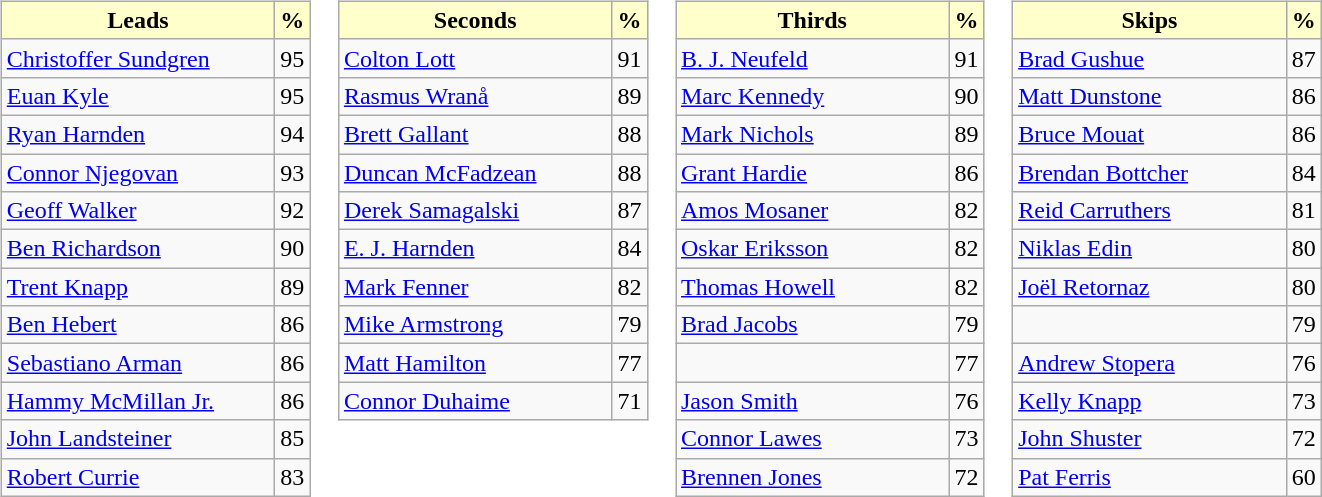<table style="display: flex; flex-wrap: wrap;">
<tr>
<td valign=top style="display: inline-block;"><br><table class="wikitable">
<tr>
<th style="background:#ffc; width:175px;">Leads</th>
<th style="background:#ffc;">%</th>
</tr>
<tr>
<td> <a href='#'>Christoffer Sundgren</a></td>
<td>95</td>
</tr>
<tr>
<td> <a href='#'>Euan Kyle</a></td>
<td>95</td>
</tr>
<tr>
<td> <a href='#'>Ryan Harnden</a></td>
<td>94</td>
</tr>
<tr>
<td> <a href='#'>Connor Njegovan</a></td>
<td>93</td>
</tr>
<tr>
<td> <a href='#'>Geoff Walker</a></td>
<td>92</td>
</tr>
<tr>
<td> <a href='#'>Ben Richardson</a></td>
<td>90</td>
</tr>
<tr>
<td> <a href='#'>Trent Knapp</a></td>
<td>89</td>
</tr>
<tr>
<td> <a href='#'>Ben Hebert</a></td>
<td>86</td>
</tr>
<tr>
<td> <a href='#'>Sebastiano Arman</a></td>
<td>86</td>
</tr>
<tr>
<td> <a href='#'>Hammy McMillan Jr.</a></td>
<td>86</td>
</tr>
<tr>
<td> <a href='#'>John Landsteiner</a></td>
<td>85</td>
</tr>
<tr>
<td> <a href='#'>Robert Currie</a></td>
<td>83</td>
</tr>
</table>
</td>
<td valign=top style="display: inline-block;"><br><table class="wikitable">
<tr>
<th style="background:#ffc; width:175px;">Seconds</th>
<th style="background:#ffc;">%</th>
</tr>
<tr>
<td> <a href='#'>Colton Lott</a></td>
<td>91</td>
</tr>
<tr>
<td> <a href='#'>Rasmus Wranå</a></td>
<td>89</td>
</tr>
<tr>
<td> <a href='#'>Brett Gallant</a></td>
<td>88</td>
</tr>
<tr>
<td> <a href='#'>Duncan McFadzean</a></td>
<td>88</td>
</tr>
<tr>
<td> <a href='#'>Derek Samagalski</a></td>
<td>87</td>
</tr>
<tr>
<td> <a href='#'>E. J. Harnden</a></td>
<td>84</td>
</tr>
<tr>
<td> <a href='#'>Mark Fenner</a></td>
<td>82</td>
</tr>
<tr>
<td> <a href='#'>Mike Armstrong</a></td>
<td>79</td>
</tr>
<tr>
<td> <a href='#'>Matt Hamilton</a></td>
<td>77</td>
</tr>
<tr>
<td> <a href='#'>Connor Duhaime</a></td>
<td>71</td>
</tr>
</table>
</td>
<td valign=top style="display: inline-block;"><br><table class="wikitable">
<tr>
<th style="background:#ffc; width:175px;">Thirds</th>
<th style="background:#ffc;">%</th>
</tr>
<tr>
<td> <a href='#'>B. J. Neufeld</a></td>
<td>91</td>
</tr>
<tr>
<td> <a href='#'>Marc Kennedy</a></td>
<td>90</td>
</tr>
<tr>
<td> <a href='#'>Mark Nichols</a></td>
<td>89</td>
</tr>
<tr>
<td> <a href='#'>Grant Hardie</a></td>
<td>86</td>
</tr>
<tr>
<td> <a href='#'>Amos Mosaner</a></td>
<td>82</td>
</tr>
<tr>
<td> <a href='#'>Oskar Eriksson</a></td>
<td>82</td>
</tr>
<tr>
<td> <a href='#'>Thomas Howell</a></td>
<td>82</td>
</tr>
<tr>
<td> <a href='#'>Brad Jacobs</a></td>
<td>79</td>
</tr>
<tr>
<td></td>
<td>77</td>
</tr>
<tr>
<td> <a href='#'>Jason Smith</a></td>
<td>76</td>
</tr>
<tr>
<td> <a href='#'>Connor Lawes</a></td>
<td>73</td>
</tr>
<tr>
<td> <a href='#'>Brennen Jones</a></td>
<td>72</td>
</tr>
</table>
</td>
<td valign=top style="display: inline-block;"><br><table class="wikitable">
<tr>
<th style="background:#ffc; width:175px;">Skips</th>
<th style="background:#ffc;">%</th>
</tr>
<tr>
<td> <a href='#'>Brad Gushue</a></td>
<td>87</td>
</tr>
<tr>
<td> <a href='#'>Matt Dunstone</a></td>
<td>86</td>
</tr>
<tr>
<td> <a href='#'>Bruce Mouat</a></td>
<td>86</td>
</tr>
<tr>
<td> <a href='#'>Brendan Bottcher</a></td>
<td>84</td>
</tr>
<tr>
<td> <a href='#'>Reid Carruthers</a></td>
<td>81</td>
</tr>
<tr>
<td> <a href='#'>Niklas Edin</a></td>
<td>80</td>
</tr>
<tr>
<td> <a href='#'>Joël Retornaz</a></td>
<td>80</td>
</tr>
<tr>
<td></td>
<td>79</td>
</tr>
<tr>
<td> <a href='#'>Andrew Stopera</a></td>
<td>76</td>
</tr>
<tr>
<td> <a href='#'>Kelly Knapp</a></td>
<td>73</td>
</tr>
<tr>
<td> <a href='#'>John Shuster</a></td>
<td>72</td>
</tr>
<tr>
<td> <a href='#'>Pat Ferris</a></td>
<td>60</td>
</tr>
</table>
</td>
</tr>
</table>
